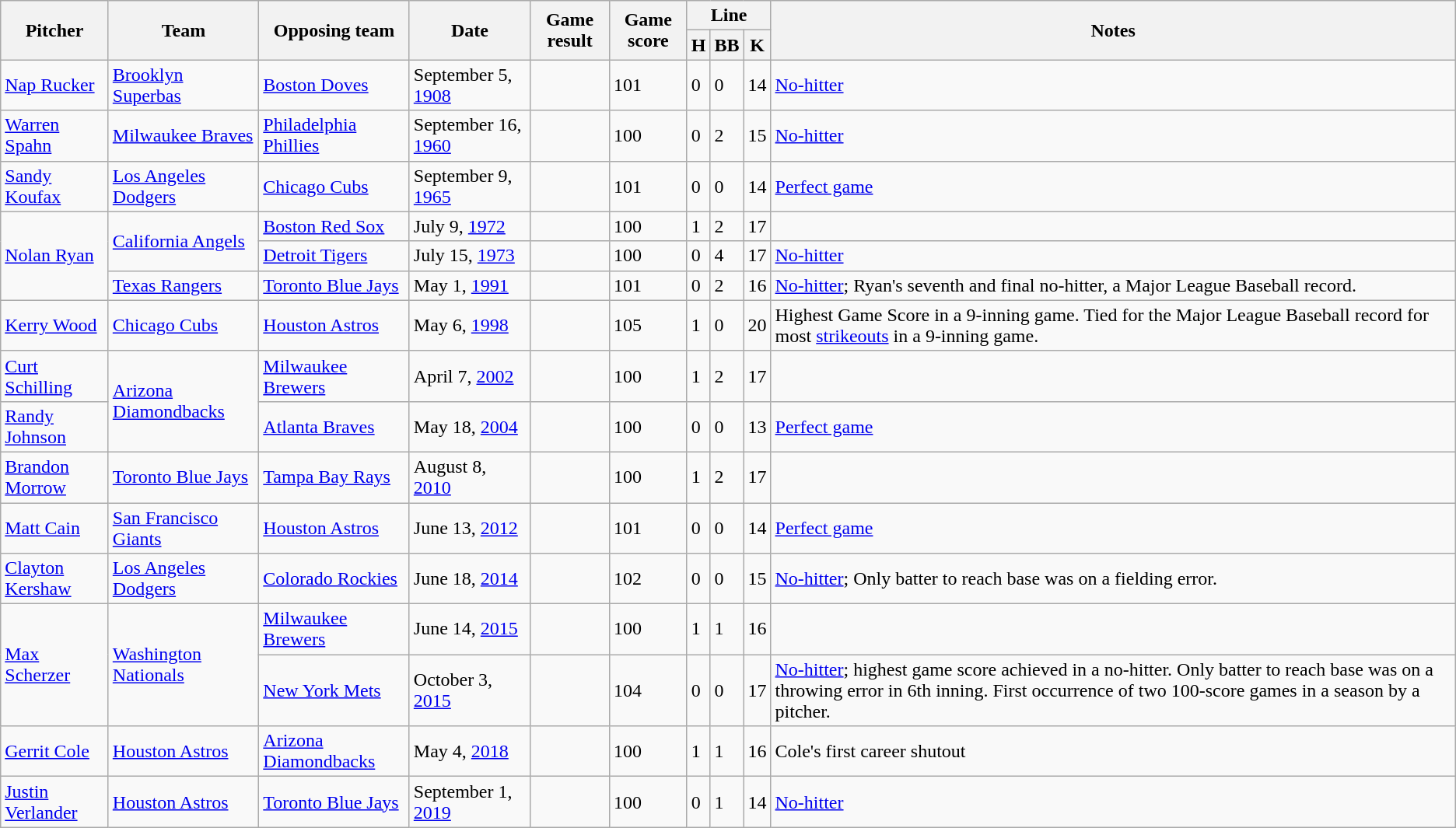<table class="wikitable sortable">
<tr>
<th rowspan="2">Pitcher</th>
<th rowspan="2">Team</th>
<th rowspan="2">Opposing team</th>
<th rowspan="2">Date</th>
<th rowspan="2">Game result</th>
<th rowspan="2">Game score</th>
<th colspan="3">Line</th>
<th rowspan="2">Notes</th>
</tr>
<tr>
<th>H</th>
<th>BB</th>
<th>K</th>
</tr>
<tr>
<td><a href='#'>Nap Rucker</a></td>
<td><a href='#'>Brooklyn Superbas</a></td>
<td><a href='#'>Boston Doves</a></td>
<td>September 5, <a href='#'>1908</a></td>
<td></td>
<td>101</td>
<td>0</td>
<td>0</td>
<td>14</td>
<td><a href='#'>No-hitter</a></td>
</tr>
<tr>
<td><a href='#'>Warren Spahn</a></td>
<td><a href='#'>Milwaukee Braves</a></td>
<td><a href='#'>Philadelphia Phillies</a></td>
<td>September 16, <a href='#'>1960</a></td>
<td></td>
<td>100</td>
<td>0</td>
<td>2</td>
<td>15</td>
<td><a href='#'>No-hitter</a></td>
</tr>
<tr>
<td><a href='#'>Sandy Koufax</a></td>
<td><a href='#'>Los Angeles Dodgers</a></td>
<td><a href='#'>Chicago Cubs</a></td>
<td>September 9, <a href='#'>1965</a></td>
<td></td>
<td>101</td>
<td>0</td>
<td>0</td>
<td>14</td>
<td><a href='#'>Perfect game</a> </td>
</tr>
<tr>
<td rowspan="3"><a href='#'>Nolan Ryan</a></td>
<td rowspan="2"><a href='#'>California Angels</a></td>
<td><a href='#'>Boston Red Sox</a></td>
<td>July 9, <a href='#'>1972</a></td>
<td></td>
<td>100</td>
<td>1</td>
<td>2</td>
<td>17</td>
<td></td>
</tr>
<tr>
<td><a href='#'>Detroit Tigers</a></td>
<td>July 15, <a href='#'>1973</a></td>
<td></td>
<td>100</td>
<td>0</td>
<td>4</td>
<td>17</td>
<td><a href='#'>No-hitter</a></td>
</tr>
<tr>
<td><a href='#'>Texas Rangers</a></td>
<td><a href='#'>Toronto Blue Jays</a></td>
<td>May 1, <a href='#'>1991</a></td>
<td></td>
<td>101</td>
<td>0</td>
<td>2</td>
<td>16</td>
<td><a href='#'>No-hitter</a>; Ryan's seventh and final no-hitter, a Major League Baseball record.</td>
</tr>
<tr>
<td><a href='#'>Kerry Wood</a></td>
<td><a href='#'>Chicago Cubs</a></td>
<td><a href='#'>Houston Astros</a></td>
<td>May 6, <a href='#'>1998</a></td>
<td></td>
<td>105</td>
<td>1</td>
<td>0</td>
<td>20</td>
<td>Highest Game Score in a 9-inning game.  Tied for the Major League Baseball record for most <a href='#'>strikeouts</a> in a 9-inning game.</td>
</tr>
<tr>
<td><a href='#'>Curt Schilling</a></td>
<td rowspan="2"><a href='#'>Arizona Diamondbacks</a></td>
<td><a href='#'>Milwaukee Brewers</a></td>
<td>April 7, <a href='#'>2002</a></td>
<td></td>
<td>100</td>
<td>1</td>
<td>2</td>
<td>17</td>
<td></td>
</tr>
<tr>
<td><a href='#'>Randy Johnson</a></td>
<td><a href='#'>Atlanta Braves</a></td>
<td>May 18, <a href='#'>2004</a></td>
<td></td>
<td>100</td>
<td>0</td>
<td>0</td>
<td>13</td>
<td><a href='#'>Perfect game</a> </td>
</tr>
<tr>
<td><a href='#'>Brandon Morrow</a></td>
<td><a href='#'>Toronto Blue Jays</a></td>
<td><a href='#'>Tampa Bay Rays</a></td>
<td>August 8, <a href='#'>2010</a></td>
<td></td>
<td>100</td>
<td>1</td>
<td>2</td>
<td>17</td>
<td></td>
</tr>
<tr>
<td><a href='#'>Matt Cain</a></td>
<td><a href='#'>San Francisco Giants</a></td>
<td><a href='#'>Houston Astros</a></td>
<td>June 13, <a href='#'>2012</a></td>
<td></td>
<td>101</td>
<td>0</td>
<td>0</td>
<td>14</td>
<td><a href='#'>Perfect game</a> </td>
</tr>
<tr>
<td><a href='#'>Clayton Kershaw</a></td>
<td><a href='#'>Los Angeles Dodgers</a></td>
<td><a href='#'>Colorado Rockies</a></td>
<td>June 18, <a href='#'>2014</a></td>
<td></td>
<td>102</td>
<td>0</td>
<td>0</td>
<td>15</td>
<td><a href='#'>No-hitter</a>; Only batter to reach base was on a fielding error.</td>
</tr>
<tr>
<td rowspan="2"><a href='#'>Max Scherzer</a></td>
<td rowspan="2"><a href='#'>Washington Nationals</a></td>
<td><a href='#'>Milwaukee Brewers</a></td>
<td>June 14, <a href='#'>2015</a></td>
<td></td>
<td>100</td>
<td>1</td>
<td>1</td>
<td>16</td>
<td></td>
</tr>
<tr>
<td><a href='#'>New York Mets</a></td>
<td>October 3, <a href='#'>2015</a></td>
<td></td>
<td>104</td>
<td>0</td>
<td>0</td>
<td>17</td>
<td><a href='#'>No-hitter</a>; highest game score achieved in a no-hitter. Only batter to reach base was on a throwing error in 6th inning. First occurrence of two 100-score games in a season by a pitcher.</td>
</tr>
<tr>
<td><a href='#'>Gerrit Cole</a></td>
<td><a href='#'>Houston Astros</a></td>
<td><a href='#'>Arizona Diamondbacks</a></td>
<td>May 4, <a href='#'>2018</a></td>
<td></td>
<td>100</td>
<td>1</td>
<td>1</td>
<td>16</td>
<td>Cole's first career shutout</td>
</tr>
<tr>
<td><a href='#'>Justin Verlander</a></td>
<td><a href='#'>Houston Astros</a></td>
<td><a href='#'>Toronto Blue Jays</a></td>
<td>September 1, <a href='#'>2019</a></td>
<td></td>
<td>100</td>
<td>0</td>
<td>1</td>
<td>14</td>
<td><a href='#'>No-hitter</a></td>
</tr>
</table>
